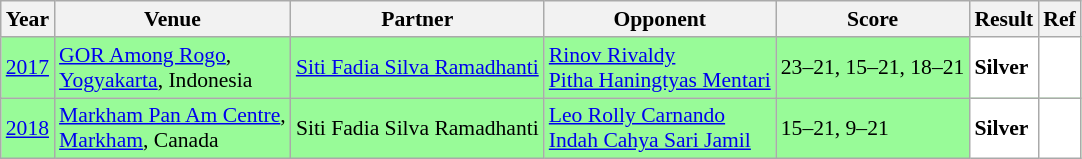<table class="sortable wikitable" style="font-size: 90%;">
<tr>
<th>Year</th>
<th>Venue</th>
<th>Partner</th>
<th>Opponent</th>
<th>Score</th>
<th>Result</th>
<th>Ref</th>
</tr>
<tr style="background:#98FB98">
<td align="center"><a href='#'>2017</a></td>
<td align="left"><a href='#'>GOR Among Rogo</a>,<br><a href='#'>Yogyakarta</a>, Indonesia</td>
<td align="left"> <a href='#'>Siti Fadia Silva Ramadhanti</a></td>
<td align="left"> <a href='#'>Rinov Rivaldy</a><br> <a href='#'>Pitha Haningtyas Mentari</a></td>
<td align="left">23–21, 15–21, 18–21</td>
<td style="text-align:left; background:white"> <strong>Silver</strong></td>
<td style="text-align:center; background:white"></td>
</tr>
<tr style="background:#98FB98">
<td align="center"><a href='#'>2018</a></td>
<td align="left"><a href='#'>Markham Pan Am Centre</a>,<br><a href='#'>Markham</a>, Canada</td>
<td align="left"> Siti Fadia Silva Ramadhanti</td>
<td align="left"> <a href='#'>Leo Rolly Carnando</a><br> <a href='#'>Indah Cahya Sari Jamil</a></td>
<td align="left">15–21, 9–21</td>
<td style="text-align:left; background:white"> <strong>Silver</strong></td>
<td style="text-align:center; background:white"></td>
</tr>
</table>
